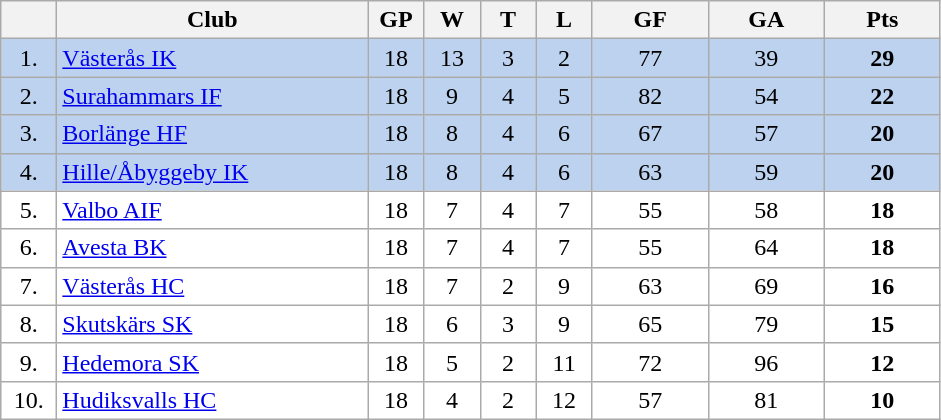<table class="wikitable">
<tr>
<th width="30"></th>
<th width="200">Club</th>
<th width="30">GP</th>
<th width="30">W</th>
<th width="30">T</th>
<th width="30">L</th>
<th width="70">GF</th>
<th width="70">GA</th>
<th width="70">Pts</th>
</tr>
<tr bgcolor="#BCD2EE" align="center">
<td>1.</td>
<td align="left"><a href='#'>Västerås IK</a></td>
<td>18</td>
<td>13</td>
<td>3</td>
<td>2</td>
<td>77</td>
<td>39</td>
<td><strong>29</strong></td>
</tr>
<tr bgcolor="#BCD2EE" align="center">
<td>2.</td>
<td align="left"><a href='#'>Surahammars IF</a></td>
<td>18</td>
<td>9</td>
<td>4</td>
<td>5</td>
<td>82</td>
<td>54</td>
<td><strong>22</strong></td>
</tr>
<tr bgcolor="#BCD2EE" align="center">
<td>3.</td>
<td align="left"><a href='#'>Borlänge HF</a></td>
<td>18</td>
<td>8</td>
<td>4</td>
<td>6</td>
<td>67</td>
<td>57</td>
<td><strong>20</strong></td>
</tr>
<tr bgcolor="#BCD2EE" align="center">
<td>4.</td>
<td align="left"><a href='#'>Hille/Åbyggeby IK</a></td>
<td>18</td>
<td>8</td>
<td>4</td>
<td>6</td>
<td>63</td>
<td>59</td>
<td><strong>20</strong></td>
</tr>
<tr bgcolor="#FFFFFF" align="center">
<td>5.</td>
<td align="left"><a href='#'>Valbo AIF</a></td>
<td>18</td>
<td>7</td>
<td>4</td>
<td>7</td>
<td>55</td>
<td>58</td>
<td><strong>18</strong></td>
</tr>
<tr bgcolor="#FFFFFF" align="center">
<td>6.</td>
<td align="left"><a href='#'>Avesta BK</a></td>
<td>18</td>
<td>7</td>
<td>4</td>
<td>7</td>
<td>55</td>
<td>64</td>
<td><strong>18</strong></td>
</tr>
<tr bgcolor="#FFFFFF" align="center">
<td>7.</td>
<td align="left"><a href='#'>Västerås HC</a></td>
<td>18</td>
<td>7</td>
<td>2</td>
<td>9</td>
<td>63</td>
<td>69</td>
<td><strong>16</strong></td>
</tr>
<tr bgcolor="#FFFFFF" align="center">
<td>8.</td>
<td align="left"><a href='#'>Skutskärs SK</a></td>
<td>18</td>
<td>6</td>
<td>3</td>
<td>9</td>
<td>65</td>
<td>79</td>
<td><strong>15</strong></td>
</tr>
<tr bgcolor="#FFFFFF" align="center">
<td>9.</td>
<td align="left"><a href='#'>Hedemora SK</a></td>
<td>18</td>
<td>5</td>
<td>2</td>
<td>11</td>
<td>72</td>
<td>96</td>
<td><strong>12</strong></td>
</tr>
<tr bgcolor="#FFFFFF" align="center">
<td>10.</td>
<td align="left"><a href='#'>Hudiksvalls HC</a></td>
<td>18</td>
<td>4</td>
<td>2</td>
<td>12</td>
<td>57</td>
<td>81</td>
<td><strong>10</strong></td>
</tr>
</table>
